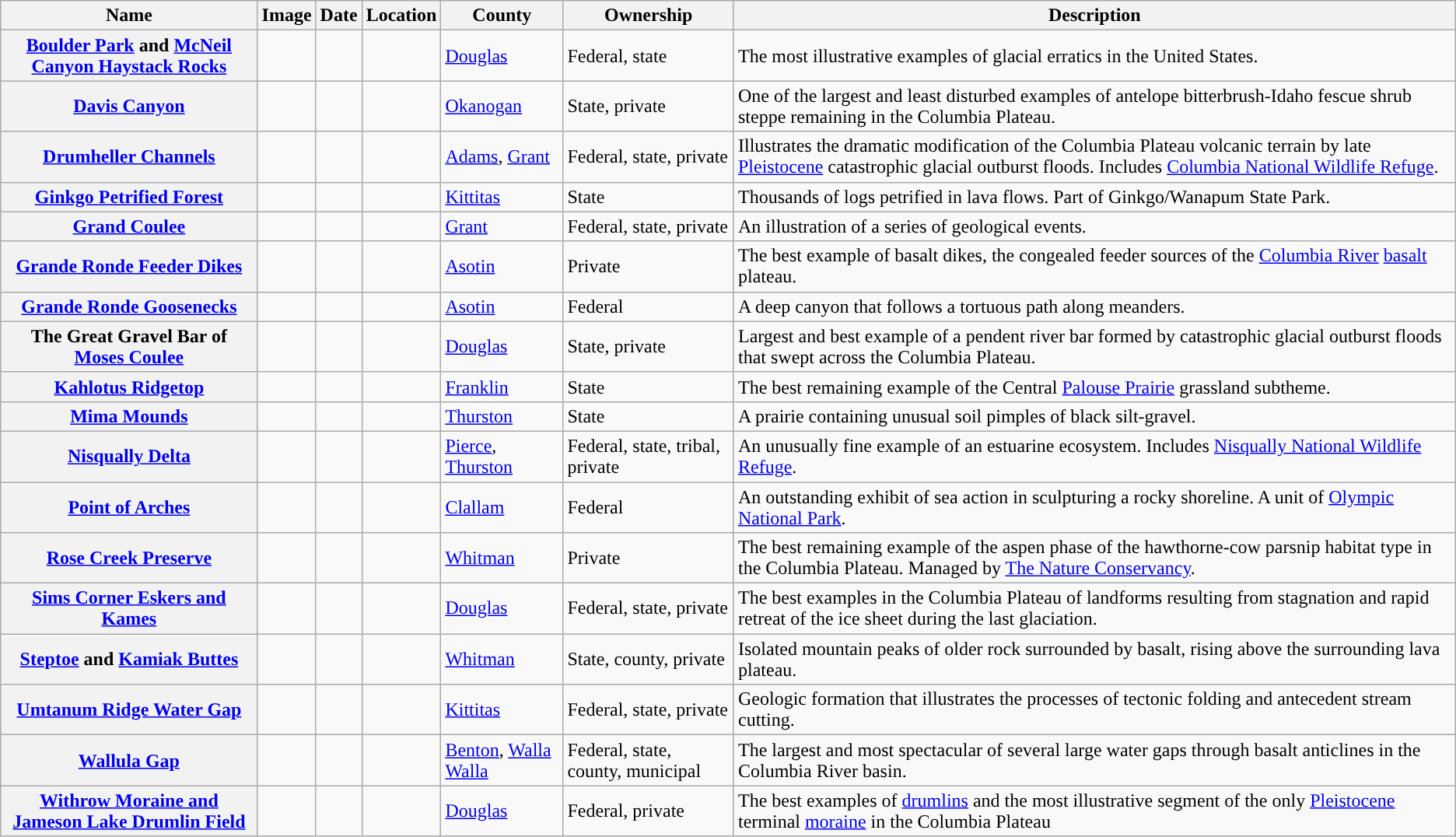<table class="wikitable sortable" align="center">
<tr>
<th scope="col" style="background-color:">Name</th>
<th scope="col" style="background-color:">Image</th>
<th scope="col" style="background-color:">Date</th>
<th scope="col" style="background-color:">Location</th>
<th scope="col" style="background-color:">County</th>
<th scope="col" style="background-color:">Ownership</th>
<th scope="col" style="background-color:">Description</th>
</tr>
<tr>
<th scope="row"><a href='#'>Boulder Park</a> and <a href='#'>McNeil Canyon Haystack Rocks</a></th>
<td></td>
<td></td>
<td></td>
<td><a href='#'>Douglas</a></td>
<td>Federal, state</td>
<td>The most illustrative examples of glacial erratics in the United States.</td>
</tr>
<tr>
<th scope="row"><a href='#'>Davis Canyon</a></th>
<td></td>
<td></td>
<td></td>
<td><a href='#'>Okanogan</a></td>
<td>State, private</td>
<td>One of the largest and least disturbed examples of antelope bitterbrush-Idaho fescue shrub steppe remaining in the Columbia Plateau.</td>
</tr>
<tr>
<th scope="row"><a href='#'>Drumheller Channels</a></th>
<td></td>
<td></td>
<td></td>
<td><a href='#'>Adams</a>, <a href='#'>Grant</a></td>
<td>Federal, state, private</td>
<td>Illustrates the dramatic modification of the Columbia Plateau volcanic terrain by late <a href='#'>Pleistocene</a> catastrophic glacial outburst floods. Includes <a href='#'>Columbia National Wildlife Refuge</a>.</td>
</tr>
<tr>
<th scope="row"><a href='#'>Ginkgo Petrified Forest</a></th>
<td></td>
<td></td>
<td></td>
<td><a href='#'>Kittitas</a></td>
<td>State</td>
<td>Thousands of logs petrified in lava flows. Part of Ginkgo/Wanapum State Park.</td>
</tr>
<tr>
<th scope="row"><a href='#'>Grand Coulee</a></th>
<td></td>
<td></td>
<td></td>
<td><a href='#'>Grant</a></td>
<td>Federal, state, private</td>
<td>An illustration of a series of geological events.</td>
</tr>
<tr>
<th scope="row"><a href='#'>Grande Ronde Feeder Dikes</a></th>
<td></td>
<td></td>
<td></td>
<td><a href='#'>Asotin</a></td>
<td>Private</td>
<td>The best example of basalt dikes, the congealed feeder sources of the <a href='#'>Columbia River</a> <a href='#'>basalt</a> plateau.</td>
</tr>
<tr>
<th scope="row"><a href='#'>Grande Ronde Goosenecks</a></th>
<td></td>
<td></td>
<td></td>
<td><a href='#'>Asotin</a></td>
<td>Federal</td>
<td>A  deep canyon that follows a tortuous path along meanders.</td>
</tr>
<tr>
<th scope="row">The Great Gravel Bar of <a href='#'>Moses Coulee</a></th>
<td></td>
<td></td>
<td></td>
<td><a href='#'>Douglas</a></td>
<td>State, private</td>
<td>Largest and best example of a pendent river bar formed by catastrophic glacial outburst floods that swept across the Columbia Plateau.</td>
</tr>
<tr>
<th scope="row"><a href='#'>Kahlotus Ridgetop</a></th>
<td></td>
<td></td>
<td></td>
<td><a href='#'>Franklin</a></td>
<td>State</td>
<td>The best remaining example of the Central <a href='#'>Palouse Prairie</a> grassland subtheme.</td>
</tr>
<tr>
<th scope="row"><a href='#'>Mima Mounds</a></th>
<td></td>
<td></td>
<td></td>
<td><a href='#'>Thurston</a></td>
<td>State</td>
<td>A prairie containing unusual soil pimples of black silt-gravel.</td>
</tr>
<tr>
<th scope="row"><a href='#'>Nisqually Delta</a></th>
<td></td>
<td></td>
<td></td>
<td><a href='#'>Pierce</a>, <a href='#'>Thurston</a></td>
<td>Federal, state, tribal, private</td>
<td>An unusually fine example of an estuarine ecosystem. Includes <a href='#'>Nisqually National Wildlife Refuge</a>.</td>
</tr>
<tr>
<th scope="row"><a href='#'>Point of Arches</a></th>
<td></td>
<td></td>
<td></td>
<td><a href='#'>Clallam</a></td>
<td>Federal</td>
<td>An outstanding exhibit of sea action in sculpturing a rocky shoreline. A unit of <a href='#'>Olympic National Park</a>.</td>
</tr>
<tr>
<th scope="row"><a href='#'>Rose Creek Preserve</a></th>
<td></td>
<td></td>
<td></td>
<td><a href='#'>Whitman</a></td>
<td>Private</td>
<td>The best remaining example of the aspen phase of the hawthorne-cow parsnip habitat type in the Columbia Plateau. Managed by <a href='#'>The Nature Conservancy</a>.</td>
</tr>
<tr>
<th scope="row"><a href='#'>Sims Corner Eskers and Kames</a></th>
<td></td>
<td></td>
<td></td>
<td><a href='#'>Douglas</a></td>
<td>Federal, state, private</td>
<td>The best examples in the Columbia Plateau of landforms resulting from stagnation and rapid retreat of the ice sheet during the last glaciation.</td>
</tr>
<tr>
<th scope="row"><a href='#'>Steptoe</a> and <a href='#'>Kamiak Buttes</a></th>
<td></td>
<td></td>
<td></td>
<td><a href='#'>Whitman</a></td>
<td>State, county, private</td>
<td>Isolated mountain peaks of older rock surrounded by basalt, rising above the surrounding lava plateau.</td>
</tr>
<tr>
<th scope="row"><a href='#'>Umtanum Ridge Water Gap</a></th>
<td></td>
<td></td>
<td></td>
<td><a href='#'>Kittitas</a></td>
<td>Federal, state, private</td>
<td>Geologic formation that illustrates the processes of tectonic folding and antecedent stream cutting.</td>
</tr>
<tr>
<th scope="row"><a href='#'>Wallula Gap</a></th>
<td></td>
<td></td>
<td></td>
<td><a href='#'>Benton</a>, <a href='#'>Walla Walla</a></td>
<td>Federal, state, county, municipal</td>
<td>The largest and most spectacular of several large water gaps through basalt anticlines in the Columbia River basin.</td>
</tr>
<tr>
<th scope="row"><a href='#'>Withrow Moraine and Jameson Lake Drumlin Field</a></th>
<td></td>
<td></td>
<td></td>
<td><a href='#'>Douglas</a></td>
<td>Federal, private</td>
<td>The best examples of <a href='#'>drumlins</a> and the most illustrative segment of the only <a href='#'>Pleistocene</a> terminal <a href='#'>moraine</a> in the Columbia Plateau</td>
</tr>
</table>
